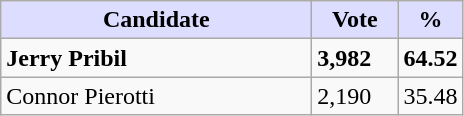<table class="wikitable">
<tr>
<th style="background:#ddf; width:200px;">Candidate</th>
<th style="background:#ddf; width:50px;">Vote</th>
<th style="background:#ddf; width:30px;">%</th>
</tr>
<tr>
<td><strong>Jerry Pribil</strong></td>
<td><strong>3,982</strong></td>
<td><strong>64.52</strong></td>
</tr>
<tr>
<td>Connor Pierotti</td>
<td>2,190</td>
<td>35.48</td>
</tr>
</table>
